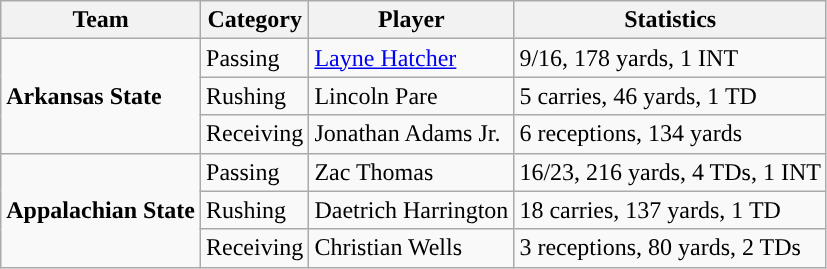<table class="wikitable" style="float: left;">
<tr>
<th>Team</th>
<th>Category</th>
<th>Player</th>
<th>Statistics</th>
</tr>
<tr>
<td rowspan=3><strong>Arkansas State</strong></td>
<td>Passing</td>
<td><a href='#'>Layne Hatcher</a></td>
<td>9/16, 178 yards, 1 INT</td>
</tr>
<tr>
<td>Rushing</td>
<td>Lincoln Pare</td>
<td>5 carries, 46 yards, 1 TD</td>
</tr>
<tr>
<td>Receiving</td>
<td>Jonathan Adams Jr.</td>
<td>6 receptions, 134 yards</td>
</tr>
<tr>
<td rowspan=3><strong>Appalachian State</strong></td>
<td>Passing</td>
<td>Zac Thomas</td>
<td>16/23, 216 yards, 4 TDs, 1 INT</td>
</tr>
<tr>
<td>Rushing</td>
<td>Daetrich Harrington</td>
<td>18 carries, 137 yards, 1 TD</td>
</tr>
<tr>
<td>Receiving</td>
<td>Christian Wells</td>
<td>3 receptions, 80 yards, 2 TDs</td>
</tr>
</table>
